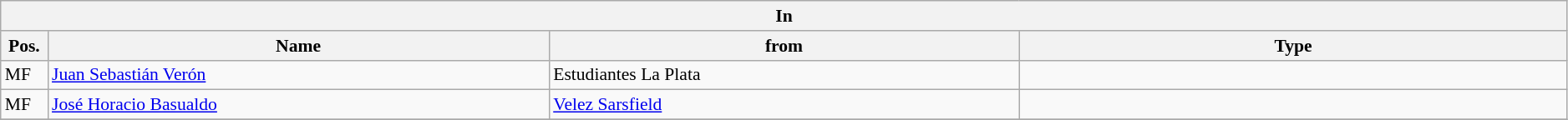<table class="wikitable" style="font-size:90%;width:99%;">
<tr>
<th colspan="4">In</th>
</tr>
<tr>
<th width=3%>Pos.</th>
<th width=32%>Name</th>
<th width=30%>from</th>
<th width=35%>Type</th>
</tr>
<tr>
<td>MF</td>
<td><a href='#'>Juan Sebastián Verón</a></td>
<td>Estudiantes La Plata</td>
<td></td>
</tr>
<tr>
<td>MF</td>
<td><a href='#'>José Horacio Basualdo</a></td>
<td><a href='#'>Velez Sarsfield</a></td>
<td></td>
</tr>
<tr>
</tr>
</table>
